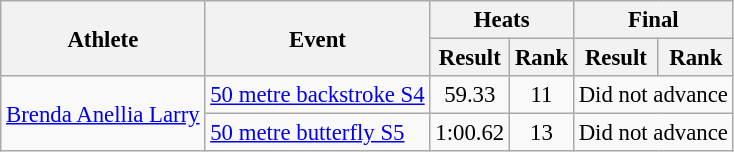<table class=wikitable style="font-size:95%">
<tr>
<th rowspan="2">Athlete</th>
<th rowspan="2">Event</th>
<th colspan="2">Heats</th>
<th colspan="2">Final</th>
</tr>
<tr>
<th>Result</th>
<th>Rank</th>
<th>Result</th>
<th>Rank</th>
</tr>
<tr align="center">
<td align=left rowspan="2"><a href='#'>Brenda Anellia Larry</a></td>
<td align=left><a href='#'>50 metre backstroke S4</a></td>
<td>59.33</td>
<td>11</td>
<td colspan=3>Did not advance</td>
</tr>
<tr align="center">
<td align=left><a href='#'>50 metre butterfly S5</a></td>
<td>1:00.62</td>
<td>13</td>
<td colspan=3>Did not advance</td>
</tr>
</table>
